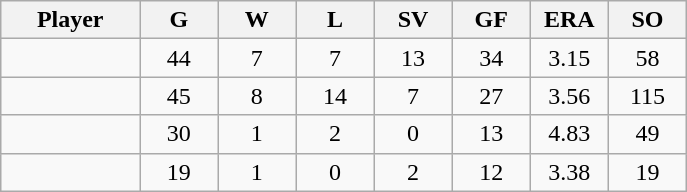<table class="wikitable sortable">
<tr>
<th bgcolor="#DDDDFF" width="16%">Player</th>
<th bgcolor="#DDDDFF" width="9%">G</th>
<th bgcolor="#DDDDFF" width="9%">W</th>
<th bgcolor="#DDDDFF" width="9%">L</th>
<th bgcolor="#DDDDFF" width="9%">SV</th>
<th bgcolor="#DDDDFF" width="9%">GF</th>
<th bgcolor="#DDDDFF" width="9%">ERA</th>
<th bgcolor="#DDDDFF" width="9%">SO</th>
</tr>
<tr align="center">
<td></td>
<td>44</td>
<td>7</td>
<td>7</td>
<td>13</td>
<td>34</td>
<td>3.15</td>
<td>58</td>
</tr>
<tr align="center">
<td></td>
<td>45</td>
<td>8</td>
<td>14</td>
<td>7</td>
<td>27</td>
<td>3.56</td>
<td>115</td>
</tr>
<tr align="center">
<td></td>
<td>30</td>
<td>1</td>
<td>2</td>
<td>0</td>
<td>13</td>
<td>4.83</td>
<td>49</td>
</tr>
<tr align="center">
<td></td>
<td>19</td>
<td>1</td>
<td>0</td>
<td>2</td>
<td>12</td>
<td>3.38</td>
<td>19</td>
</tr>
</table>
